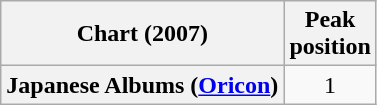<table class="wikitable plainrowheaders">
<tr>
<th>Chart (2007)</th>
<th>Peak<br>position</th>
</tr>
<tr>
<th scope="row">Japanese Albums (<a href='#'>Oricon</a>)</th>
<td align="center">1</td>
</tr>
</table>
